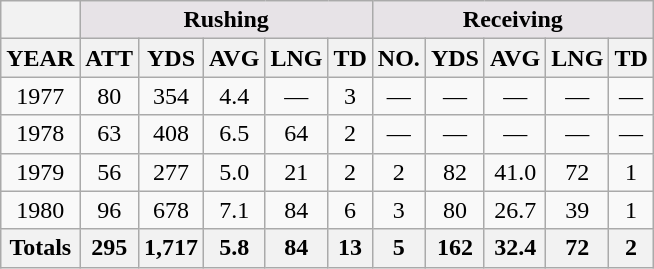<table class=wikitable style="text-align:center">
<tr>
<th></th>
<th colspan="5" style="background:#e7e3e7;">Rushing</th>
<th colspan="5" style="background:#e7e3e7;">Receiving</th>
</tr>
<tr>
<th>YEAR</th>
<th>ATT</th>
<th>YDS</th>
<th>AVG</th>
<th>LNG</th>
<th>TD</th>
<th>NO.</th>
<th>YDS</th>
<th>AVG</th>
<th>LNG</th>
<th>TD</th>
</tr>
<tr>
<td>1977</td>
<td>80</td>
<td>354</td>
<td>4.4</td>
<td>—</td>
<td>3</td>
<td>—</td>
<td>—</td>
<td>—</td>
<td>—</td>
<td>—</td>
</tr>
<tr>
<td>1978</td>
<td>63</td>
<td>408</td>
<td>6.5</td>
<td>64</td>
<td>2</td>
<td>—</td>
<td>—</td>
<td>—</td>
<td>—</td>
<td>—</td>
</tr>
<tr>
<td>1979</td>
<td>56</td>
<td>277</td>
<td>5.0</td>
<td>21</td>
<td>2</td>
<td>2</td>
<td>82</td>
<td>41.0</td>
<td>72</td>
<td>1</td>
</tr>
<tr>
<td>1980</td>
<td>96</td>
<td>678</td>
<td>7.1</td>
<td>84</td>
<td>6</td>
<td>3</td>
<td>80</td>
<td>26.7</td>
<td>39</td>
<td>1</td>
</tr>
<tr>
<th>Totals</th>
<th>295</th>
<th>1,717</th>
<th>5.8</th>
<th>84</th>
<th>13</th>
<th>5</th>
<th>162</th>
<th>32.4</th>
<th>72</th>
<th>2</th>
</tr>
</table>
